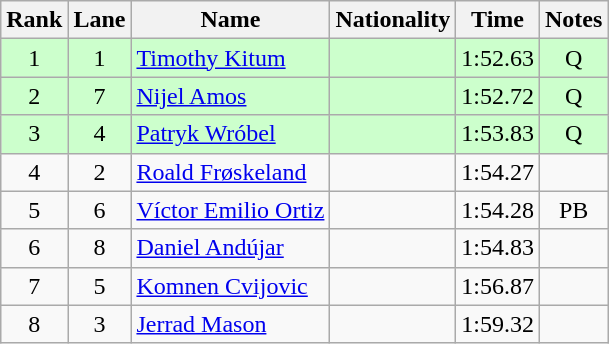<table class="wikitable sortable" style="text-align:center">
<tr>
<th>Rank</th>
<th>Lane</th>
<th>Name</th>
<th>Nationality</th>
<th>Time</th>
<th>Notes</th>
</tr>
<tr bgcolor=ccffcc>
<td align=center>1</td>
<td align=center>1</td>
<td align=left><a href='#'>Timothy Kitum</a></td>
<td align=left></td>
<td>1:52.63</td>
<td>Q</td>
</tr>
<tr bgcolor=ccffcc>
<td align=center>2</td>
<td align=center>7</td>
<td align=left><a href='#'>Nijel Amos</a></td>
<td align=left></td>
<td>1:52.72</td>
<td>Q</td>
</tr>
<tr bgcolor=ccffcc>
<td align=center>3</td>
<td align=center>4</td>
<td align=left><a href='#'>Patryk Wróbel</a></td>
<td align=left></td>
<td>1:53.83</td>
<td>Q</td>
</tr>
<tr>
<td align=center>4</td>
<td align=center>2</td>
<td align=left><a href='#'>Roald Frøskeland</a></td>
<td align=left></td>
<td>1:54.27</td>
<td></td>
</tr>
<tr>
<td align=center>5</td>
<td align=center>6</td>
<td align=left><a href='#'>Víctor Emilio Ortiz</a></td>
<td align=left></td>
<td>1:54.28</td>
<td>PB</td>
</tr>
<tr>
<td align=center>6</td>
<td align=center>8</td>
<td align=left><a href='#'>Daniel Andújar</a></td>
<td align=left></td>
<td>1:54.83</td>
<td></td>
</tr>
<tr>
<td align=center>7</td>
<td align=center>5</td>
<td align=left><a href='#'>Komnen Cvijovic</a></td>
<td align=left></td>
<td>1:56.87</td>
<td></td>
</tr>
<tr>
<td align=center>8</td>
<td align=center>3</td>
<td align=left><a href='#'>Jerrad Mason</a></td>
<td align=left></td>
<td>1:59.32</td>
<td></td>
</tr>
</table>
